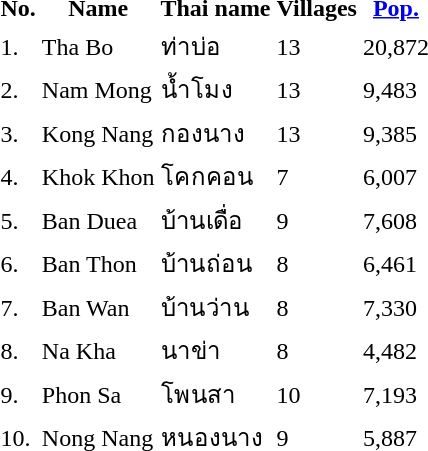<table>
<tr>
<th>No.</th>
<th>Name</th>
<th>Thai name</th>
<th>Villages</th>
<th><a href='#'>Pop.</a></th>
</tr>
<tr>
<td>1.</td>
<td>Tha Bo</td>
<td>ท่าบ่อ</td>
<td>13</td>
<td>20,872</td>
<td></td>
</tr>
<tr>
<td>2.</td>
<td>Nam Mong</td>
<td>น้ำโมง</td>
<td>13</td>
<td>9,483</td>
<td></td>
</tr>
<tr>
<td>3.</td>
<td>Kong Nang</td>
<td>กองนาง</td>
<td>13</td>
<td>9,385</td>
<td></td>
</tr>
<tr>
<td>4.</td>
<td>Khok Khon</td>
<td>โคกคอน</td>
<td>7</td>
<td>6,007</td>
<td></td>
</tr>
<tr>
<td>5.</td>
<td>Ban Duea</td>
<td>บ้านเดื่อ</td>
<td>9</td>
<td>7,608</td>
<td></td>
</tr>
<tr>
<td>6.</td>
<td>Ban Thon</td>
<td>บ้านถ่อน</td>
<td>8</td>
<td>6,461</td>
<td></td>
</tr>
<tr>
<td>7.</td>
<td>Ban Wan</td>
<td>บ้านว่าน</td>
<td>8</td>
<td>7,330</td>
<td></td>
</tr>
<tr>
<td>8.</td>
<td>Na Kha</td>
<td>นาข่า</td>
<td>8</td>
<td>4,482</td>
<td></td>
</tr>
<tr>
<td>9.</td>
<td>Phon Sa</td>
<td>โพนสา</td>
<td>10</td>
<td>7,193</td>
<td></td>
</tr>
<tr>
<td>10.</td>
<td>Nong Nang</td>
<td>หนองนาง</td>
<td>9</td>
<td>5,887</td>
<td></td>
</tr>
</table>
